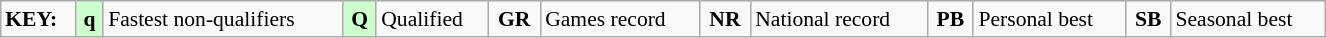<table class="wikitable" style="margin:0.5em auto; font-size:90%;position:relative;" width=70%>
<tr>
<td><strong>KEY:</strong></td>
<td bgcolor=ccffcc align=center><strong>q</strong></td>
<td>Fastest non-qualifiers</td>
<td bgcolor=ccffcc align=center><strong>Q</strong></td>
<td>Qualified</td>
<td align=center><strong>GR</strong></td>
<td>Games record</td>
<td align=center><strong>NR</strong></td>
<td>National record</td>
<td align=center><strong>PB</strong></td>
<td>Personal best</td>
<td align=center><strong>SB</strong></td>
<td>Seasonal best</td>
</tr>
</table>
